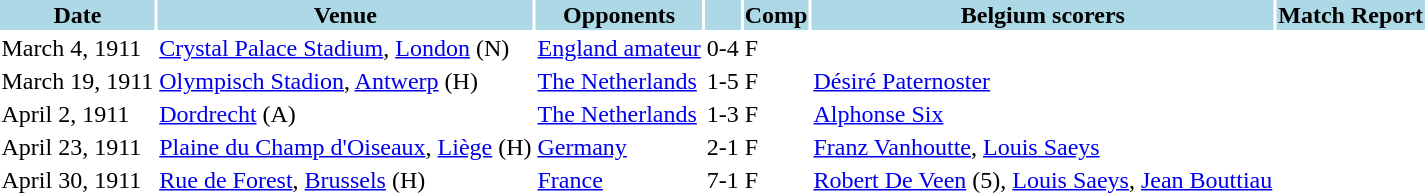<table>
<tr>
<th style="background: lightblue;">Date</th>
<th style="background: lightblue;">Venue</th>
<th style="background: lightblue;">Opponents</th>
<th style="background: lightblue;" align=center></th>
<th style="background: lightblue;" align=center>Comp</th>
<th style="background: lightblue;">Belgium scorers</th>
<th style="background: lightblue;">Match Report</th>
</tr>
<tr>
<td>March 4, 1911</td>
<td><a href='#'>Crystal Palace Stadium</a>, <a href='#'>London</a> (N)</td>
<td><a href='#'>England amateur</a></td>
<td>0-4</td>
<td>F</td>
<td></td>
<td></td>
</tr>
<tr>
<td>March 19, 1911</td>
<td><a href='#'>Olympisch Stadion</a>, <a href='#'>Antwerp</a> (H)</td>
<td><a href='#'>The Netherlands</a></td>
<td>1-5</td>
<td>F</td>
<td><a href='#'>Désiré Paternoster</a></td>
<td></td>
</tr>
<tr>
<td>April 2, 1911</td>
<td><a href='#'>Dordrecht</a> (A)</td>
<td><a href='#'>The Netherlands</a></td>
<td>1-3</td>
<td>F</td>
<td><a href='#'>Alphonse Six</a></td>
<td></td>
</tr>
<tr>
<td>April 23, 1911</td>
<td><a href='#'>Plaine du Champ d'Oiseaux</a>, <a href='#'>Liège</a> (H)</td>
<td><a href='#'>Germany</a></td>
<td>2-1</td>
<td>F</td>
<td><a href='#'>Franz Vanhoutte</a>, <a href='#'>Louis Saeys</a></td>
<td></td>
</tr>
<tr>
<td>April 30, 1911</td>
<td><a href='#'>Rue de Forest</a>, <a href='#'>Brussels</a> (H)</td>
<td><a href='#'>France</a></td>
<td>7-1</td>
<td>F</td>
<td><a href='#'>Robert De Veen</a> (5), <a href='#'>Louis Saeys</a>, <a href='#'>Jean Bouttiau</a></td>
<td></td>
</tr>
</table>
